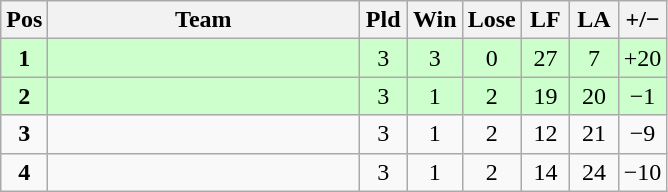<table class="wikitable" style="font-size: 100%">
<tr>
<th width=20>Pos</th>
<th width=200>Team</th>
<th width=25>Pld</th>
<th width=25>Win</th>
<th width=25>Lose</th>
<th width=25>LF</th>
<th width=25>LA</th>
<th width=25>+/−</th>
</tr>
<tr align=center style="background: #ccffcc;">
<td><strong>1</strong></td>
<td align="left"></td>
<td>3</td>
<td>3</td>
<td>0</td>
<td>27</td>
<td>7</td>
<td>+20</td>
</tr>
<tr align=center style="background: #ccffcc;">
<td><strong>2</strong></td>
<td align="left"></td>
<td>3</td>
<td>1</td>
<td>2</td>
<td>19</td>
<td>20</td>
<td>−1</td>
</tr>
<tr align=center>
<td><strong>3</strong></td>
<td align="left"></td>
<td>3</td>
<td>1</td>
<td>2</td>
<td>12</td>
<td>21</td>
<td>−9</td>
</tr>
<tr align=center>
<td><strong>4</strong></td>
<td align="left"></td>
<td>3</td>
<td>1</td>
<td>2</td>
<td>14</td>
<td>24</td>
<td>−10</td>
</tr>
</table>
